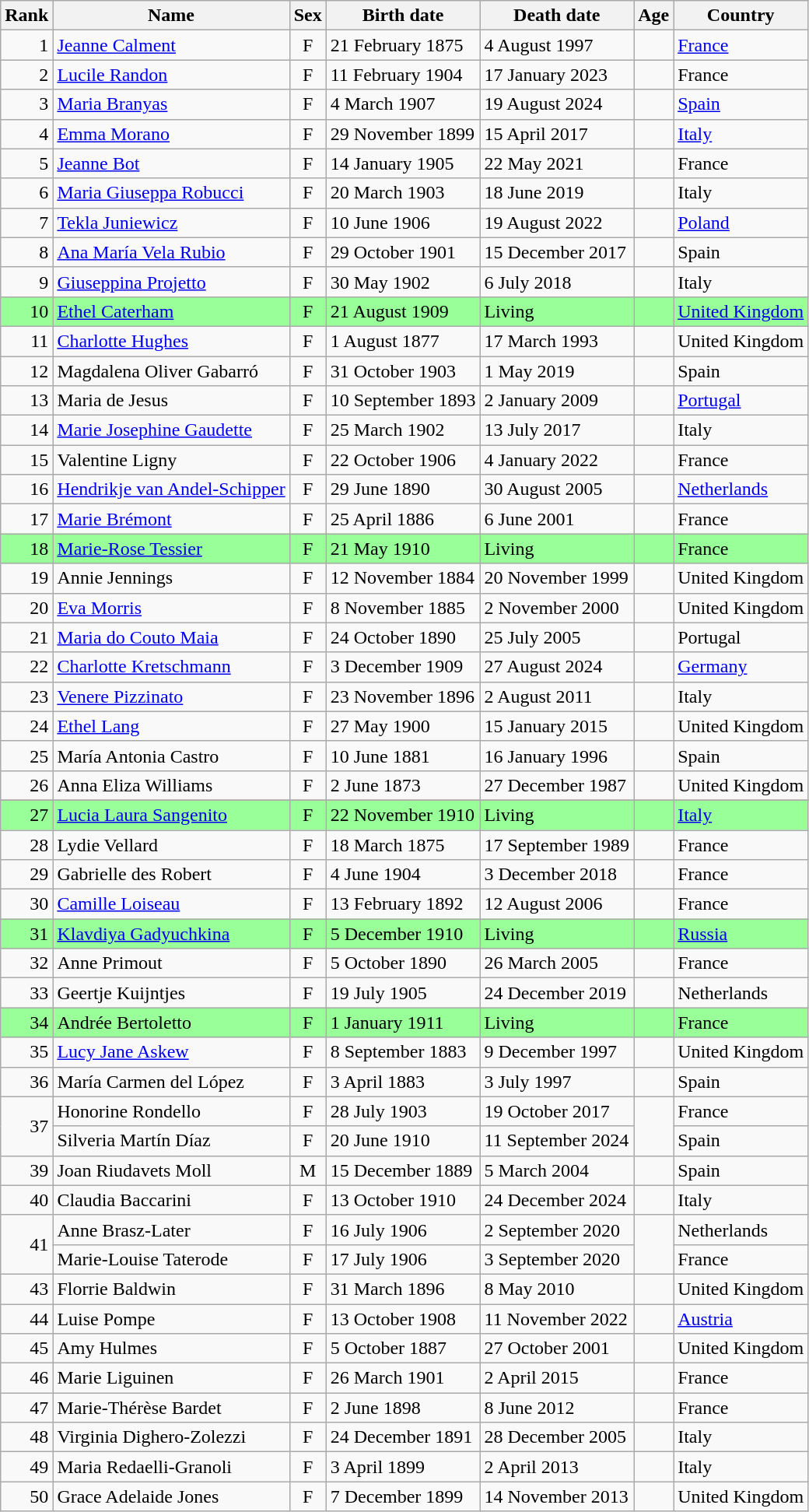<table class="wikitable sortable">
<tr>
<th>Rank</th>
<th>Name</th>
<th>Sex</th>
<th data-sort-type=date>Birth date</th>
<th data-sort-type=date>Death date</th>
<th>Age</th>
<th>Country</th>
</tr>
<tr>
<td align=right>1</td>
<td data-sort-value="Calment"><a href='#'>Jeanne Calment</a></td>
<td align=center>F</td>
<td>21 February 1875</td>
<td>4 August 1997</td>
<td></td>
<td><a href='#'>France</a></td>
</tr>
<tr>
<td align=right>2</td>
<td data-sort-value="Randon"><a href='#'>Lucile Randon</a></td>
<td align=center>F</td>
<td>11 February 1904</td>
<td>17 January 2023</td>
<td></td>
<td>France</td>
</tr>
<tr>
<td align=right>3</td>
<td data-sort-value="Branyas"><a href='#'>Maria Branyas</a></td>
<td align=center>F</td>
<td>4 March 1907</td>
<td>19 August 2024</td>
<td></td>
<td><a href='#'>Spain</a></td>
</tr>
<tr>
<td align=right>4</td>
<td data-sort-value="Morano"><a href='#'>Emma Morano</a></td>
<td align=center>F</td>
<td>29 November 1899</td>
<td>15 April 2017</td>
<td></td>
<td><a href='#'>Italy</a></td>
</tr>
<tr>
<td align=right>5</td>
<td data-sort-value="Bot"><a href='#'>Jeanne Bot</a></td>
<td align=center>F</td>
<td>14 January 1905</td>
<td>22 May 2021</td>
<td></td>
<td>France</td>
</tr>
<tr>
<td align=right>6</td>
<td data-sort-value="Robucci"><a href='#'>Maria Giuseppa Robucci</a></td>
<td align=center>F</td>
<td>20 March 1903</td>
<td>18 June 2019</td>
<td></td>
<td>Italy</td>
</tr>
<tr>
<td align=right>7</td>
<td data-sort-value="Juniewicz"><a href='#'>Tekla Juniewicz</a></td>
<td align=center>F</td>
<td>10 June 1906</td>
<td>19 August 2022</td>
<td></td>
<td><a href='#'>Poland</a></td>
</tr>
<tr>
<td align=right>8</td>
<td data-sort-value="Vela"><a href='#'>Ana María Vela Rubio</a></td>
<td align=center>F</td>
<td>29 October 1901</td>
<td>15 December 2017</td>
<td></td>
<td>Spain</td>
</tr>
<tr>
<td align=right>9</td>
<td data-sort-value="Projetto"><a href='#'>Giuseppina Projetto</a></td>
<td align=center>F</td>
<td>30 May 1902</td>
<td>6 July 2018</td>
<td></td>
<td>Italy</td>
</tr>
<tr bgcolor=#99FF99>
<td align=right>10</td>
<td data-sort-value="Caterham"><a href='#'>Ethel Caterham</a></td>
<td align=center>F</td>
<td>21 August 1909</td>
<td>Living</td>
<td></td>
<td><a href='#'>United Kingdom</a></td>
</tr>
<tr>
<td align=right>11</td>
<td data-sort-value="Hughes"><a href='#'>Charlotte Hughes</a></td>
<td align=center>F</td>
<td>1 August 1877</td>
<td>17 March 1993</td>
<td></td>
<td>United Kingdom</td>
</tr>
<tr>
<td align=right>12</td>
<td data-sort-value="Oliver">Magdalena Oliver Gabarró</td>
<td align=center>F</td>
<td>31 October 1903</td>
<td>1 May 2019</td>
<td></td>
<td>Spain</td>
</tr>
<tr>
<td align=right>13</td>
<td data-sort-value="Jesus">Maria de Jesus</td>
<td align=center>F</td>
<td>10 September 1893</td>
<td>2 January 2009</td>
<td></td>
<td><a href='#'>Portugal</a></td>
</tr>
<tr>
<td align=right>14</td>
<td data-sort-value="Gaudette"><a href='#'>Marie Josephine Gaudette</a></td>
<td align=center>F</td>
<td>25 March 1902</td>
<td>13 July 2017</td>
<td></td>
<td>Italy</td>
</tr>
<tr>
<td align=right>15</td>
<td data-sort-value="Ligny">Valentine Ligny</td>
<td align=center>F</td>
<td>22 October 1906</td>
<td>4 January 2022</td>
<td></td>
<td>France</td>
</tr>
<tr>
<td align=right>16</td>
<td data-sort-value="Andel"><a href='#'>Hendrikje van Andel-Schipper</a></td>
<td align=center>F</td>
<td>29 June 1890</td>
<td>30 August 2005</td>
<td></td>
<td><a href='#'>Netherlands</a></td>
</tr>
<tr>
<td align=right>17</td>
<td data-sort-value="Bremont"><a href='#'>Marie Brémont</a></td>
<td align=center>F</td>
<td>25 April 1886</td>
<td>6 June 2001</td>
<td></td>
<td>France</td>
</tr>
<tr bgcolor=#99FF99>
<td align=right>18</td>
<td data-sort-value="Tessier"><a href='#'>Marie-Rose Tessier</a></td>
<td align=center>F</td>
<td>21 May 1910</td>
<td>Living</td>
<td></td>
<td>France</td>
</tr>
<tr>
<td align=right>19</td>
<td data-sort-value="Jennings">Annie Jennings</td>
<td align=center>F</td>
<td>12 November 1884</td>
<td>20 November 1999</td>
<td></td>
<td>United Kingdom</td>
</tr>
<tr>
<td align=right>20</td>
<td data-sort-value="Morris"><a href='#'>Eva Morris</a></td>
<td align=center>F</td>
<td>8 November 1885</td>
<td>2 November 2000</td>
<td></td>
<td>United Kingdom</td>
</tr>
<tr>
<td align=right>21</td>
<td data-sort-value="Couto"><a href='#'>Maria do Couto Maia</a></td>
<td align=center>F</td>
<td>24 October 1890</td>
<td>25 July 2005</td>
<td></td>
<td>Portugal</td>
</tr>
<tr>
<td align=right>22</td>
<td data-sort-value="Kretschmann"><a href='#'>Charlotte Kretschmann</a></td>
<td align=center>F</td>
<td>3 December 1909</td>
<td>27 August 2024</td>
<td></td>
<td><a href='#'>Germany</a></td>
</tr>
<tr>
<td align=right>23</td>
<td data-sort-value="Pizzinato"><a href='#'>Venere Pizzinato</a></td>
<td align=center>F</td>
<td>23 November 1896</td>
<td>2 August 2011</td>
<td></td>
<td>Italy</td>
</tr>
<tr>
<td align=right>24</td>
<td data-sort-value="Lang"><a href='#'>Ethel Lang</a></td>
<td align=center>F</td>
<td>27 May 1900</td>
<td>15 January 2015</td>
<td></td>
<td>United Kingdom</td>
</tr>
<tr>
<td align=right>25</td>
<td data-sort-value="Castro">María Antonia Castro</td>
<td align=center>F</td>
<td>10 June 1881</td>
<td>16 January 1996</td>
<td></td>
<td>Spain</td>
</tr>
<tr>
<td align=right>26</td>
<td data-sort-value="Williams">Anna Eliza Williams</td>
<td align=center>F</td>
<td>2 June 1873</td>
<td>27 December 1987</td>
<td></td>
<td>United Kingdom</td>
</tr>
<tr>
</tr>
<tr bgcolor=#99FF99>
<td align=right>27</td>
<td data-sort-value="Sangenito"><a href='#'>Lucia Laura Sangenito</a></td>
<td align=center>F</td>
<td>22 November 1910</td>
<td>Living</td>
<td></td>
<td><a href='#'>Italy</a></td>
</tr>
<tr>
<td align=right>28</td>
<td data-sort-value="Hughes">Lydie Vellard</td>
<td align=center>F</td>
<td>18 March 1875</td>
<td>17 September 1989</td>
<td></td>
<td>France</td>
</tr>
<tr>
<td align=right>29</td>
<td data-sort-value="Robert">Gabrielle des Robert</td>
<td align=center>F</td>
<td>4 June 1904</td>
<td>3 December 2018</td>
<td></td>
<td>France</td>
</tr>
<tr>
<td align=right>30</td>
<td data-sort-value="Loiseau"><a href='#'>Camille Loiseau</a></td>
<td align=center>F</td>
<td>13 February 1892</td>
<td>12 August 2006</td>
<td></td>
<td>France</td>
</tr>
<tr bgcolor=#99FF99>
<td align=right>31</td>
<td data-sort-value="Gadyuchkina"><a href='#'>Klavdiya Gadyuchkina</a></td>
<td align=center>F</td>
<td>5 December 1910</td>
<td>Living</td>
<td></td>
<td><a href='#'>Russia</a></td>
</tr>
<tr>
<td align=right>32</td>
<td data-sort-value="Primout">Anne Primout</td>
<td align=center>F</td>
<td>5 October 1890</td>
<td>26 March 2005</td>
<td></td>
<td>France</td>
</tr>
<tr>
<td align=right>33</td>
<td data-sort-value="Kuijntjes">Geertje Kuijntjes</td>
<td align=center>F</td>
<td>19 July 1905</td>
<td>24 December 2019</td>
<td></td>
<td>Netherlands</td>
</tr>
<tr bgcolor=#99FF99>
<td align=right>34</td>
<td data-sort-value="Bertoletto">Andrée Bertoletto</td>
<td align=center>F</td>
<td>1 January 1911</td>
<td>Living</td>
<td></td>
<td>France</td>
</tr>
<tr>
<td align=right>35</td>
<td data-sort-value="Askew"><a href='#'>Lucy Jane Askew</a></td>
<td align=center>F</td>
<td>8 September 1883</td>
<td>9 December 1997</td>
<td></td>
<td>United Kingdom</td>
</tr>
<tr>
<td align=right>36</td>
<td data-sort-value="Lopez">María Carmen del López</td>
<td align=center>F</td>
<td>3 April 1883</td>
<td>3 July 1997</td>
<td></td>
<td>Spain</td>
</tr>
<tr>
<td rowspan=2 align=right>37</td>
<td data-sort-value="Rondello">Honorine Rondello</td>
<td align=center>F</td>
<td>28 July 1903</td>
<td>19 October 2017</td>
<td rowspan=2></td>
<td>France</td>
</tr>
<tr>
<td data-sort-value="Martín">Silveria Martín Díaz</td>
<td align=center>F</td>
<td>20 June 1910</td>
<td>11 September 2024</td>
<td>Spain</td>
</tr>
<tr>
<td align=right>39</td>
<td data-sort-value="Riudavets">Joan Riudavets Moll</td>
<td align=center>M</td>
<td>15 December 1889</td>
<td>5 March 2004</td>
<td></td>
<td>Spain</td>
</tr>
<tr>
<td align=right>40</td>
<td data-sort-value="Baccarini">Claudia Baccarini</td>
<td align=center>F</td>
<td>13 October 1910</td>
<td>24 December 2024</td>
<td></td>
<td>Italy</td>
</tr>
<tr>
<td rowspan=2 align=right>41</td>
<td data-sort-value="Brasz-Later">Anne Brasz-Later</td>
<td align=center>F</td>
<td>16 July 1906</td>
<td>2 September 2020</td>
<td rowspan=2></td>
<td>Netherlands</td>
</tr>
<tr>
<td data-sort-value="Taterode">Marie-Louise Taterode</td>
<td align=center>F</td>
<td>17 July 1906</td>
<td>3 September 2020</td>
<td>France</td>
</tr>
<tr>
<td align=right>43</td>
<td data-sort-value="Baldwin">Florrie Baldwin</td>
<td align=center>F</td>
<td>31 March 1896</td>
<td>8 May 2010</td>
<td></td>
<td>United Kingdom</td>
</tr>
<tr>
<td align=right>44</td>
<td data-sort-value="Pompe">Luise Pompe</td>
<td align=center>F</td>
<td>13 October 1908</td>
<td>11 November 2022</td>
<td></td>
<td><a href='#'>Austria</a></td>
</tr>
<tr>
<td align=right>45</td>
<td data-sort-value="Hulmes">Amy Hulmes</td>
<td align=center>F</td>
<td>5 October 1887</td>
<td>27 October 2001</td>
<td></td>
<td>United Kingdom</td>
</tr>
<tr>
<td align=right>46</td>
<td data-sort-value="Liguinen">Marie Liguinen</td>
<td align=center>F</td>
<td>26 March 1901</td>
<td>2 April 2015</td>
<td></td>
<td>France</td>
</tr>
<tr>
<td align=right>47</td>
<td data-sort-value="Bardet">Marie-Thérèse Bardet</td>
<td align=center>F</td>
<td>2 June 1898</td>
<td>8 June 2012</td>
<td></td>
<td>France</td>
</tr>
<tr>
<td align=right>48</td>
<td data-sort-value="Dighero">Virginia Dighero-Zolezzi</td>
<td align=center>F</td>
<td>24 December 1891</td>
<td>28 December 2005</td>
<td></td>
<td>Italy</td>
</tr>
<tr>
<td align=right>49</td>
<td data-sort-value="Redaelli">Maria Redaelli-Granoli</td>
<td align=center>F</td>
<td>3 April 1899</td>
<td>2 April 2013</td>
<td></td>
<td>Italy</td>
</tr>
<tr>
<td align=right>50</td>
<td data-sort-value="Jones">Grace Adelaide Jones</td>
<td align=center>F</td>
<td>7 December 1899</td>
<td>14 November 2013</td>
<td></td>
<td>United Kingdom</td>
</tr>
</table>
